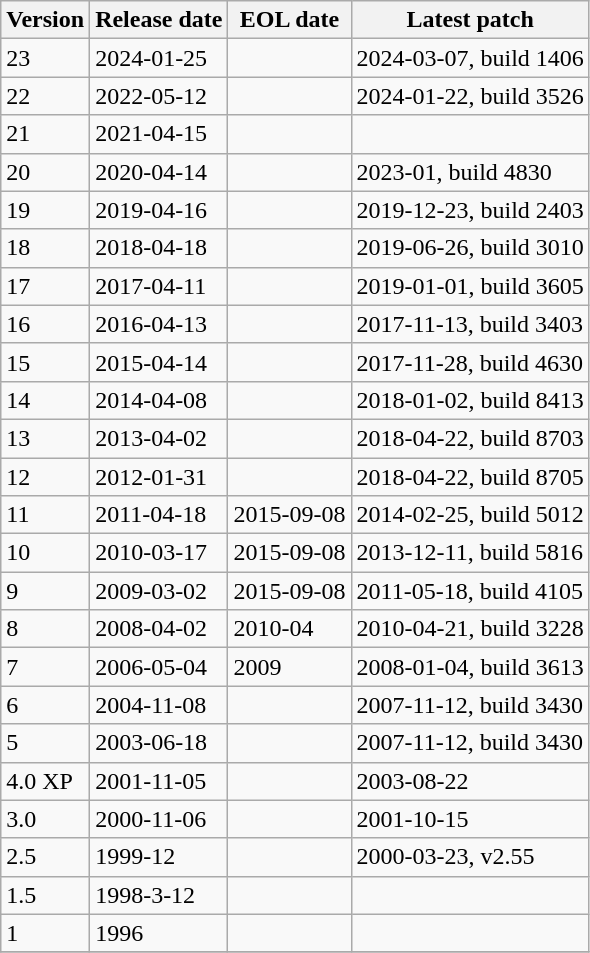<table class="wikitable">
<tr>
<th>Version</th>
<th>Release date</th>
<th>EOL date</th>
<th>Latest patch</th>
</tr>
<tr>
<td>23</td>
<td>2024-01-25</td>
<td></td>
<td>2024-03-07, build 1406</td>
</tr>
<tr>
<td>22</td>
<td>2022-05-12</td>
<td></td>
<td>2024-01-22, build 3526</td>
</tr>
<tr>
<td>21</td>
<td>2021-04-15</td>
<td></td>
<td></td>
</tr>
<tr>
<td>20</td>
<td>2020-04-14</td>
<td></td>
<td>2023-01, build 4830</td>
</tr>
<tr>
<td>19</td>
<td>2019-04-16</td>
<td></td>
<td>2019-12-23, build 2403</td>
</tr>
<tr>
<td>18</td>
<td>2018-04-18</td>
<td></td>
<td>2019-06-26, build 3010</td>
</tr>
<tr>
<td>17</td>
<td>2017-04-11</td>
<td></td>
<td>2019-01-01, build 3605</td>
</tr>
<tr>
<td>16</td>
<td>2016-04-13</td>
<td></td>
<td>2017-11-13, build 3403</td>
</tr>
<tr>
<td>15</td>
<td>2015-04-14</td>
<td></td>
<td>2017-11-28, build 4630</td>
</tr>
<tr>
<td>14</td>
<td>2014-04-08</td>
<td></td>
<td>2018-01-02, build 8413</td>
</tr>
<tr>
<td>13</td>
<td>2013-04-02</td>
<td></td>
<td>2018-04-22, build 8703</td>
</tr>
<tr>
<td>12</td>
<td>2012-01-31</td>
<td></td>
<td>2018-04-22, build 8705</td>
</tr>
<tr>
<td>11</td>
<td>2011-04-18</td>
<td>2015-09-08</td>
<td>2014-02-25, build 5012</td>
</tr>
<tr>
<td>10</td>
<td>2010-03-17</td>
<td>2015-09-08</td>
<td>2013-12-11, build 5816</td>
</tr>
<tr>
<td>9</td>
<td>2009-03-02</td>
<td>2015-09-08</td>
<td>2011-05-18, build 4105</td>
</tr>
<tr>
<td>8</td>
<td>2008-04-02</td>
<td>2010-04</td>
<td>2010-04-21, build 3228</td>
</tr>
<tr>
<td>7</td>
<td>2006-05-04</td>
<td>2009</td>
<td>2008-01-04, build 3613</td>
</tr>
<tr>
<td>6</td>
<td>2004-11-08</td>
<td></td>
<td>2007-11-12, build 3430</td>
</tr>
<tr>
<td>5</td>
<td>2003-06-18</td>
<td></td>
<td>2007-11-12, build 3430</td>
</tr>
<tr>
<td>4.0 XP</td>
<td>2001-11-05</td>
<td></td>
<td>2003-08-22</td>
</tr>
<tr>
<td>3.0</td>
<td>2000-11-06</td>
<td></td>
<td>2001-10-15</td>
</tr>
<tr>
<td>2.5</td>
<td>1999-12</td>
<td></td>
<td>2000-03-23, v2.55</td>
</tr>
<tr>
<td>1.5</td>
<td>1998-3-12</td>
<td></td>
</tr>
<tr>
<td>1</td>
<td>1996</td>
<td></td>
<td></td>
</tr>
<tr>
</tr>
</table>
